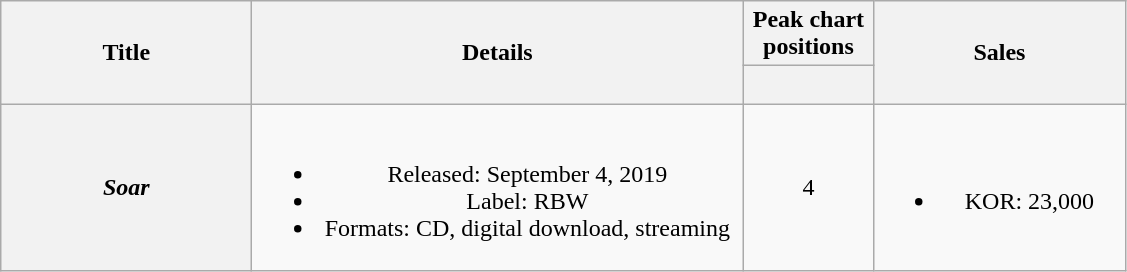<table class="wikitable plainrowheaders" style="text-align:center">
<tr>
<th rowspan="2" style="width:10em">Title</th>
<th rowspan="2" style="width:20em">Details</th>
<th scope="col" style="width:5em" colspan="1">Peak chart positions</th>
<th rowspan="2" style="width:10em">Sales</th>
</tr>
<tr>
<th style="width:3em"><br></th>
</tr>
<tr>
<th scope="row"><em>Soar</em></th>
<td><br><ul><li>Released: September 4, 2019</li><li>Label: RBW</li><li>Formats: CD, digital download, streaming</li></ul></td>
<td>4</td>
<td><br><ul><li>KOR: 23,000</li></ul></td>
</tr>
</table>
